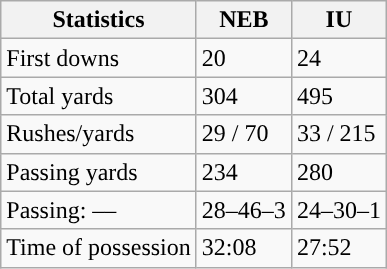<table class="wikitable" style="float:left">
<tr>
<th>Statistics</th>
<th>NEB</th>
<th>IU</th>
</tr>
<tr>
<td>First downs</td>
<td>20</td>
<td>24</td>
</tr>
<tr>
<td>Total yards</td>
<td>304</td>
<td>495</td>
</tr>
<tr>
<td>Rushes/yards</td>
<td>29 / 70</td>
<td>33 / 215</td>
</tr>
<tr>
<td>Passing yards</td>
<td>234</td>
<td>280</td>
</tr>
<tr>
<td>Passing: ––</td>
<td>28–46–3</td>
<td>24–30–1</td>
</tr>
<tr>
<td>Time of possession</td>
<td>32:08</td>
<td>27:52</td>
</tr>
</table>
